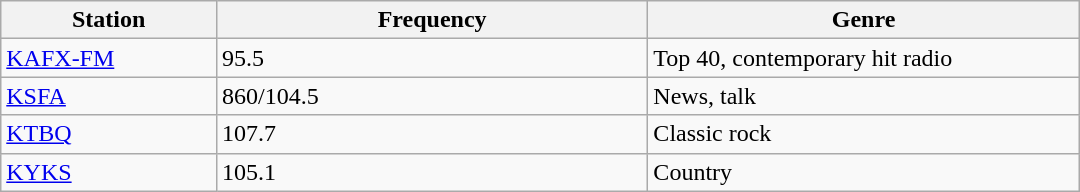<table class="wikitable" style="width:45em;">
<tr>
<th style="width:20%">Station</th>
<th style="width:40%">Frequency</th>
<th style="width:40%">Genre</th>
</tr>
<tr>
<td><a href='#'>KAFX-FM</a></td>
<td>95.5</td>
<td>Top 40, contemporary hit radio</td>
</tr>
<tr>
<td><a href='#'>KSFA</a></td>
<td>860/104.5</td>
<td>News, talk</td>
</tr>
<tr>
<td><a href='#'>KTBQ</a></td>
<td>107.7</td>
<td>Classic rock</td>
</tr>
<tr>
<td><a href='#'>KYKS</a></td>
<td>105.1</td>
<td>Country</td>
</tr>
</table>
